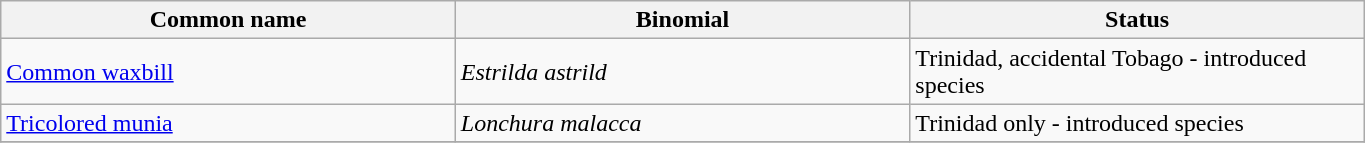<table width=72% class="wikitable">
<tr>
<th width=24%>Common name</th>
<th width=24%>Binomial</th>
<th width=24%>Status</th>
</tr>
<tr>
<td><a href='#'>Common waxbill</a></td>
<td><em>Estrilda astrild</em></td>
<td>Trinidad, accidental Tobago - introduced species</td>
</tr>
<tr>
<td><a href='#'>Tricolored munia</a></td>
<td><em>Lonchura malacca</em></td>
<td>Trinidad only - introduced species</td>
</tr>
<tr>
</tr>
</table>
